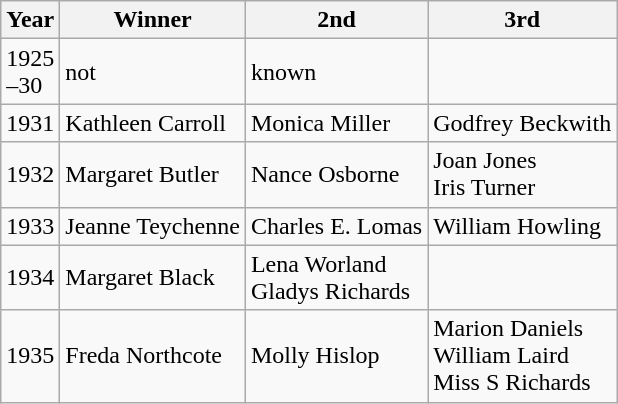<table class="wikitable">
<tr>
<th>Year</th>
<th>Winner</th>
<th>2nd</th>
<th>3rd</th>
</tr>
<tr>
<td>1925<br>–30</td>
<td>not</td>
<td>known</td>
<td></td>
</tr>
<tr>
<td>1931</td>
<td>Kathleen Carroll</td>
<td>Monica Miller</td>
<td>Godfrey Beckwith</td>
</tr>
<tr>
<td>1932</td>
<td>Margaret Butler</td>
<td>Nance Osborne</td>
<td>Joan Jones<br>Iris Turner</td>
</tr>
<tr>
<td>1933</td>
<td>Jeanne Teychenne</td>
<td>Charles E. Lomas</td>
<td>William Howling</td>
</tr>
<tr>
<td>1934</td>
<td>Margaret Black</td>
<td>Lena Worland<br>Gladys Richards</td>
<td></td>
</tr>
<tr>
<td>1935</td>
<td>Freda Northcote</td>
<td>Molly Hislop</td>
<td>Marion Daniels<br>William Laird<br>Miss S Richards</td>
</tr>
</table>
